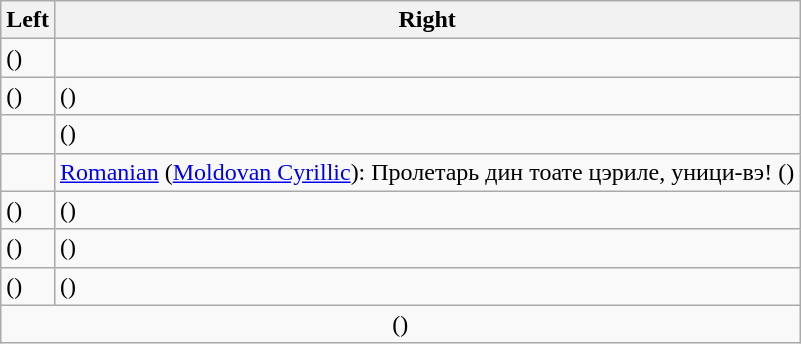<table class="wikitable">
<tr>
<th>Left</th>
<th>Right</th>
</tr>
<tr>
<td> ()</td>
<td></td>
</tr>
<tr>
<td> ()</td>
<td> ()</td>
</tr>
<tr>
<td></td>
<td> ()</td>
</tr>
<tr>
<td></td>
<td><a href='#'>Romanian</a> (<a href='#'>Moldovan Cyrillic</a>): Пролетарь дин тоатe цэриле, уници-вэ! ()</td>
</tr>
<tr>
<td> ()</td>
<td> ()</td>
</tr>
<tr>
<td> ()</td>
<td> ()</td>
</tr>
<tr>
<td> ()</td>
<td> ()</td>
</tr>
<tr>
<td colspan="2" style="text-align:center"> ()</td>
</tr>
</table>
